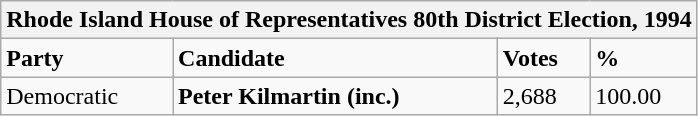<table class="wikitable">
<tr>
<th colspan="4">Rhode Island House of Representatives 80th District Election, 1994</th>
</tr>
<tr>
<td><strong>Party</strong></td>
<td><strong>Candidate</strong></td>
<td><strong>Votes</strong></td>
<td><strong>%</strong></td>
</tr>
<tr>
<td>Democratic</td>
<td><strong>Peter Kilmartin (inc.)</strong></td>
<td>2,688</td>
<td>100.00</td>
</tr>
</table>
